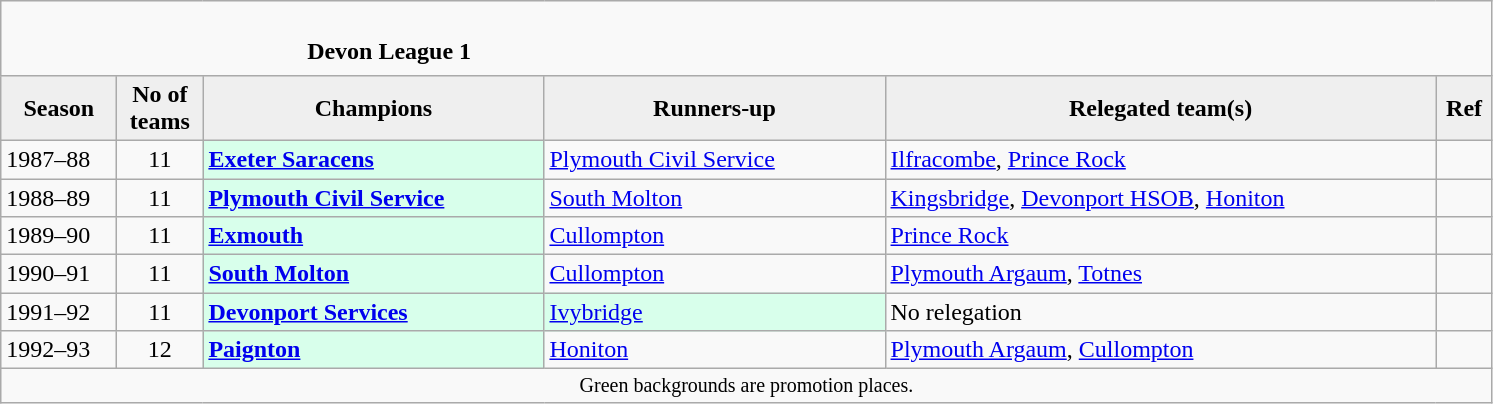<table class="wikitable sortable" style="text-align: left;">
<tr>
<td colspan="6" cellpadding="0" cellspacing="0"><br><table border="0" style="width:100%;" cellpadding="0" cellspacing="0">
<tr>
<td style="width:20%; border:0;"></td>
<td style="border:0;"><strong>Devon League 1</strong></td>
<td style="width:20%; border:0;"></td>
</tr>
</table>
</td>
</tr>
<tr>
<th style="background:#efefef; width:70px;">Season</th>
<th style="background:#efefef; width:50px;">No of teams</th>
<th style="background:#efefef; width:220px;">Champions</th>
<th style="background:#efefef; width:220px;">Runners-up</th>
<th style="background:#efefef; width:360px;">Relegated team(s)</th>
<th style="background:#efefef; width:30px;">Ref</th>
</tr>
<tr align=left>
<td>1987–88</td>
<td style="text-align: center;">11</td>
<td style="background:#d8ffeb;"><strong><a href='#'>Exeter Saracens</a></strong></td>
<td><a href='#'>Plymouth Civil Service</a></td>
<td><a href='#'>Ilfracombe</a>, <a href='#'>Prince Rock</a></td>
<td></td>
</tr>
<tr>
<td>1988–89</td>
<td style="text-align: center;">11</td>
<td style="background:#d8ffeb;"><strong><a href='#'>Plymouth Civil Service</a></strong></td>
<td><a href='#'>South Molton</a></td>
<td><a href='#'>Kingsbridge</a>, <a href='#'>Devonport HSOB</a>, <a href='#'>Honiton</a></td>
<td></td>
</tr>
<tr>
<td>1989–90</td>
<td style="text-align: center;">11</td>
<td style="background:#d8ffeb;"><strong><a href='#'>Exmouth</a></strong></td>
<td><a href='#'>Cullompton</a></td>
<td><a href='#'>Prince Rock</a></td>
<td></td>
</tr>
<tr>
<td>1990–91</td>
<td style="text-align: center;">11</td>
<td style="background:#d8ffeb;"><strong><a href='#'>South Molton</a></strong></td>
<td><a href='#'>Cullompton</a></td>
<td><a href='#'>Plymouth Argaum</a>, <a href='#'>Totnes</a></td>
<td></td>
</tr>
<tr>
<td>1991–92</td>
<td style="text-align: center;">11</td>
<td style="background:#d8ffeb;"><strong><a href='#'>Devonport Services</a></strong></td>
<td style="background:#d8ffeb;"><a href='#'>Ivybridge</a></td>
<td>No relegation</td>
<td></td>
</tr>
<tr>
<td>1992–93</td>
<td style="text-align: center;">12</td>
<td style="background:#d8ffeb;"><strong> <a href='#'>Paignton</a></strong></td>
<td><a href='#'>Honiton</a></td>
<td><a href='#'>Plymouth Argaum</a>, <a href='#'>Cullompton</a></td>
<td></td>
</tr>
<tr>
<td colspan="15"  style="border:0; font-size:smaller; text-align:center;">Green backgrounds are promotion places.</td>
</tr>
</table>
